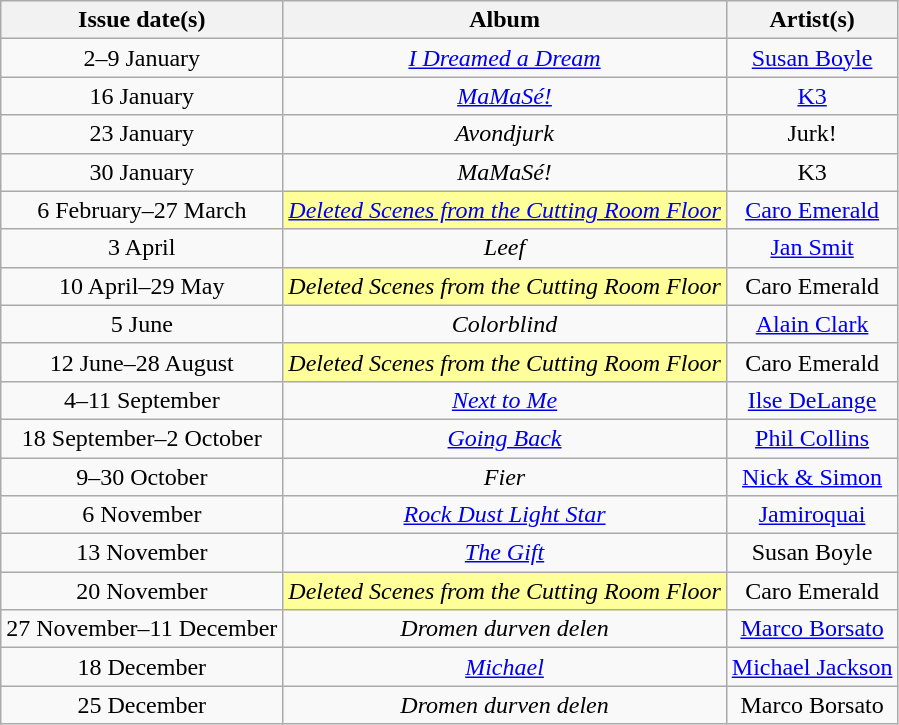<table class="wikitable">
<tr>
<th>Issue date(s)</th>
<th>Album</th>
<th>Artist(s)</th>
</tr>
<tr>
<td style="text-align: center;">2–9 January</td>
<td style="text-align: center;"><em><a href='#'>I Dreamed a Dream</a></em></td>
<td style="text-align: center;"><a href='#'>Susan Boyle</a></td>
</tr>
<tr>
<td style="text-align: center;">16 January</td>
<td style="text-align: center;"><em><a href='#'>MaMaSé!</a></em></td>
<td style="text-align: center;"><a href='#'>K3</a></td>
</tr>
<tr>
<td style="text-align: center;">23 January</td>
<td style="text-align: center;"><em>Avondjurk</em></td>
<td style="text-align: center;">Jurk!</td>
</tr>
<tr>
<td style="text-align: center;">30 January</td>
<td style="text-align: center;"><em>MaMaSé!</em></td>
<td style="text-align: center;">K3</td>
</tr>
<tr>
<td style="text-align: center;">6 February–27 March</td>
<td style="text-align: center; background-color:#FFFF99"><em><a href='#'>Deleted Scenes from the Cutting Room Floor</a></em> </td>
<td style="text-align: center;"><a href='#'>Caro Emerald</a></td>
</tr>
<tr>
<td style="text-align: center;">3 April</td>
<td style="text-align: center;"><em>Leef</em></td>
<td style="text-align: center;"><a href='#'>Jan Smit</a></td>
</tr>
<tr>
<td style="text-align: center;">10 April–29 May</td>
<td style="text-align: center; background-color:#FFFF99"><em>Deleted Scenes from the Cutting Room Floor</em> </td>
<td style="text-align: center;">Caro Emerald</td>
</tr>
<tr>
<td style="text-align: center;">5 June</td>
<td style="text-align: center;"><em>Colorblind</em></td>
<td style="text-align: center;"><a href='#'>Alain Clark</a></td>
</tr>
<tr>
<td style="text-align: center;">12 June–28 August</td>
<td style="text-align: center; background-color:#FFFF99"><em>Deleted Scenes from the Cutting Room Floor</em> </td>
<td style="text-align: center;">Caro Emerald</td>
</tr>
<tr>
<td style="text-align: center;">4–11 September</td>
<td style="text-align: center;"><em><a href='#'>Next to Me</a></em></td>
<td style="text-align: center;"><a href='#'>Ilse DeLange</a></td>
</tr>
<tr>
<td style="text-align: center;">18 September–2 October</td>
<td style="text-align: center;"><em><a href='#'>Going Back</a></em></td>
<td style="text-align: center;"><a href='#'>Phil Collins</a></td>
</tr>
<tr>
<td style="text-align: center;">9–30 October</td>
<td style="text-align: center;"><em>Fier</em></td>
<td style="text-align: center;"><a href='#'>Nick & Simon</a></td>
</tr>
<tr>
<td style="text-align: center;">6 November</td>
<td style="text-align: center;"><em><a href='#'>Rock Dust Light Star</a></em></td>
<td style="text-align: center;"><a href='#'>Jamiroquai</a></td>
</tr>
<tr>
<td style="text-align: center;">13 November</td>
<td style="text-align: center;"><em><a href='#'>The Gift</a></em></td>
<td style="text-align: center;">Susan Boyle</td>
</tr>
<tr>
<td style="text-align: center;">20 November</td>
<td style="text-align: center; background-color:#FFFF99"><em>Deleted Scenes from the Cutting Room Floor</em> </td>
<td style="text-align: center;">Caro Emerald</td>
</tr>
<tr>
<td style="text-align: center;">27 November–11 December</td>
<td style="text-align: center;"><em>Dromen durven delen</em></td>
<td style="text-align: center;"><a href='#'>Marco Borsato</a></td>
</tr>
<tr>
<td style="text-align: center;">18 December</td>
<td style="text-align: center;"><em><a href='#'>Michael</a></em></td>
<td style="text-align: center;"><a href='#'>Michael Jackson</a></td>
</tr>
<tr>
<td style="text-align: center;">25 December</td>
<td style="text-align: center;"><em>Dromen durven delen</em></td>
<td style="text-align: center;">Marco Borsato</td>
</tr>
</table>
